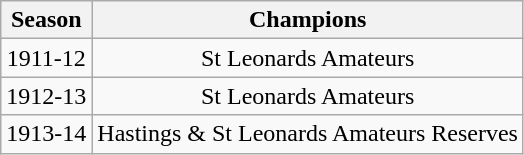<table class="wikitable" style="text-align: center;">
<tr>
<th>Season</th>
<th>Champions</th>
</tr>
<tr>
<td>1911-12</td>
<td>St Leonards Amateurs</td>
</tr>
<tr>
<td>1912-13</td>
<td>St Leonards Amateurs</td>
</tr>
<tr>
<td>1913-14</td>
<td>Hastings & St Leonards Amateurs Reserves</td>
</tr>
</table>
